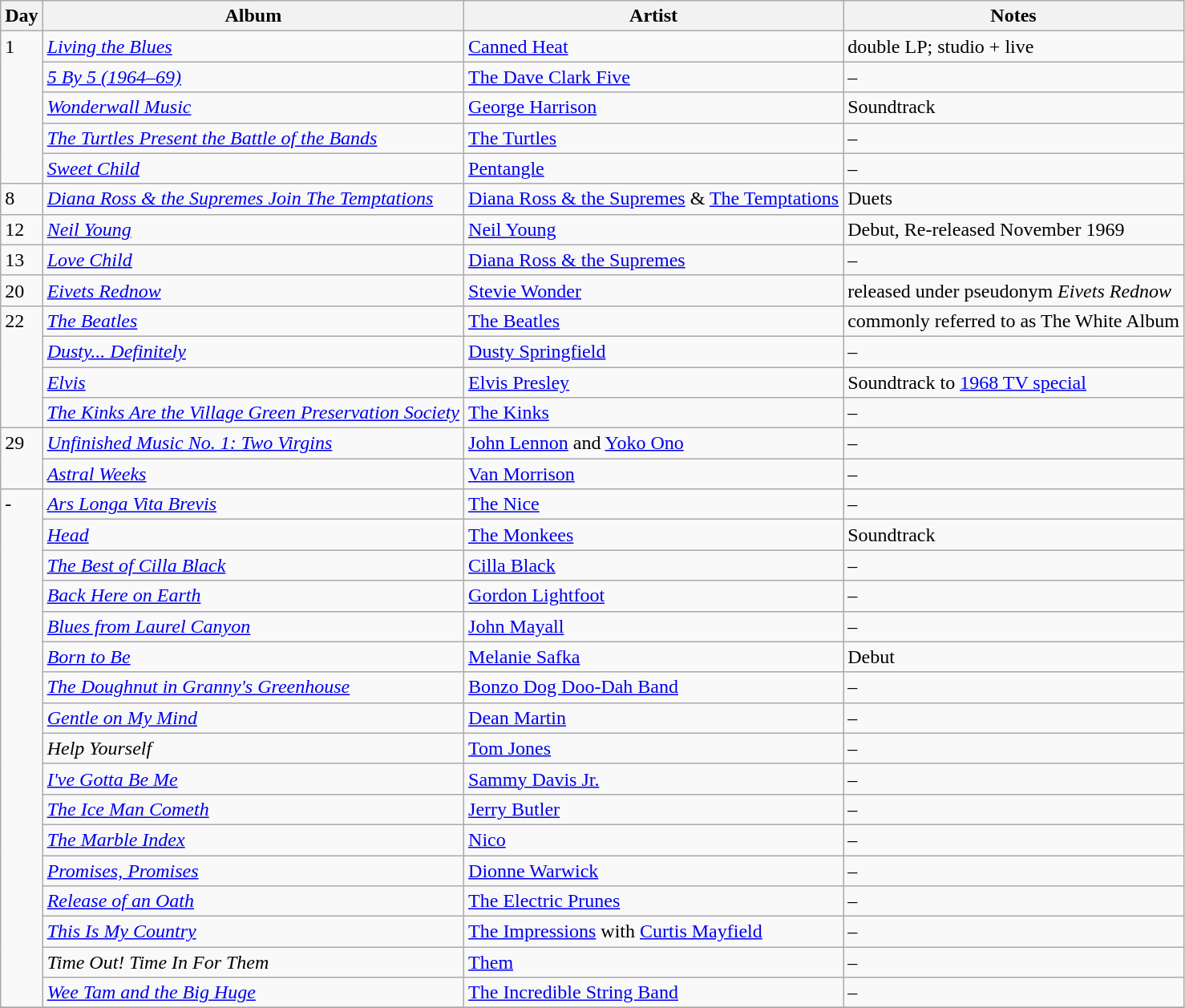<table class="wikitable">
<tr>
<th>Day</th>
<th>Album</th>
<th>Artist</th>
<th>Notes</th>
</tr>
<tr>
<td rowspan="5" valign="top">1</td>
<td><em><a href='#'>Living the Blues</a></em></td>
<td><a href='#'>Canned Heat</a></td>
<td>double LP; studio + live</td>
</tr>
<tr>
<td><em><a href='#'>5 By 5 (1964–69)</a></em></td>
<td><a href='#'>The Dave Clark Five</a></td>
<td>–</td>
</tr>
<tr>
<td><em><a href='#'>Wonderwall Music</a></em></td>
<td><a href='#'>George Harrison</a></td>
<td>Soundtrack</td>
</tr>
<tr>
<td><em><a href='#'>The Turtles Present the Battle of the Bands</a></em></td>
<td><a href='#'>The Turtles</a></td>
<td>–</td>
</tr>
<tr>
<td><em><a href='#'>Sweet Child</a></em></td>
<td><a href='#'>Pentangle</a></td>
<td>–</td>
</tr>
<tr>
<td rowspan="1" valign="top">8</td>
<td><em><a href='#'>Diana Ross & the Supremes Join The Temptations</a></em></td>
<td><a href='#'>Diana Ross & the Supremes</a> & <a href='#'>The Temptations</a></td>
<td>Duets</td>
</tr>
<tr>
<td rowspan="1" valign="top">12</td>
<td><em><a href='#'>Neil Young</a></em></td>
<td><a href='#'>Neil Young</a></td>
<td>Debut, Re-released November 1969</td>
</tr>
<tr>
<td rowspan="1" valign="top">13</td>
<td><em><a href='#'>Love Child</a></em></td>
<td><a href='#'>Diana Ross & the Supremes</a></td>
<td>–</td>
</tr>
<tr>
<td rowspan="1" valign="top">20</td>
<td><em><a href='#'>Eivets Rednow</a></em></td>
<td><a href='#'>Stevie Wonder</a></td>
<td>released under pseudonym <em>Eivets Rednow</em></td>
</tr>
<tr>
<td rowspan="4" valign="top">22</td>
<td><em><a href='#'>The Beatles</a></em></td>
<td><a href='#'>The Beatles</a></td>
<td>commonly referred to as The White Album</td>
</tr>
<tr>
<td><em><a href='#'>Dusty... Definitely</a></em></td>
<td><a href='#'>Dusty Springfield</a></td>
<td>–</td>
</tr>
<tr>
<td><em><a href='#'>Elvis</a></em></td>
<td><a href='#'>Elvis Presley</a></td>
<td>Soundtrack to <a href='#'>1968 TV special</a></td>
</tr>
<tr>
<td><em><a href='#'>The Kinks Are the Village Green Preservation Society</a></em></td>
<td><a href='#'>The Kinks</a></td>
<td>–</td>
</tr>
<tr>
<td rowspan="2" valign="top">29</td>
<td><em><a href='#'>Unfinished Music No. 1: Two Virgins</a></em></td>
<td><a href='#'>John Lennon</a> and <a href='#'>Yoko Ono</a></td>
<td>–</td>
</tr>
<tr>
<td><em><a href='#'>Astral Weeks</a></em></td>
<td><a href='#'>Van Morrison</a></td>
<td>–</td>
</tr>
<tr>
<td rowspan="17" valign="top">-</td>
<td><em><a href='#'>Ars Longa Vita Brevis</a></em></td>
<td><a href='#'>The Nice</a></td>
<td>–</td>
</tr>
<tr>
<td><em><a href='#'>Head</a></em></td>
<td><a href='#'>The Monkees</a></td>
<td>Soundtrack</td>
</tr>
<tr>
<td><em><a href='#'>The Best of Cilla Black</a></em></td>
<td><a href='#'>Cilla Black</a></td>
<td>–</td>
</tr>
<tr>
<td><em><a href='#'>Back Here on Earth</a></em></td>
<td><a href='#'>Gordon Lightfoot</a></td>
<td>–</td>
</tr>
<tr>
<td><em><a href='#'>Blues from Laurel Canyon</a></em></td>
<td><a href='#'>John Mayall</a></td>
<td>–</td>
</tr>
<tr>
<td><em><a href='#'>Born to Be</a></em></td>
<td><a href='#'>Melanie Safka</a></td>
<td>Debut</td>
</tr>
<tr>
<td><em><a href='#'>The Doughnut in Granny's Greenhouse</a></em></td>
<td><a href='#'>Bonzo Dog Doo-Dah Band</a></td>
<td>–</td>
</tr>
<tr>
<td><em><a href='#'>Gentle on My Mind</a></em></td>
<td><a href='#'>Dean Martin</a></td>
<td>–</td>
</tr>
<tr>
<td><em>Help Yourself</em></td>
<td><a href='#'>Tom Jones</a></td>
<td>–</td>
</tr>
<tr>
<td><em><a href='#'>I've Gotta Be Me</a></em></td>
<td><a href='#'>Sammy Davis Jr.</a></td>
<td>–</td>
</tr>
<tr>
<td><em><a href='#'>The Ice Man Cometh</a></em></td>
<td><a href='#'>Jerry Butler</a></td>
<td>–</td>
</tr>
<tr>
<td><em><a href='#'>The Marble Index</a></em></td>
<td><a href='#'>Nico</a></td>
<td>–</td>
</tr>
<tr>
<td><em><a href='#'>Promises, Promises</a></em></td>
<td><a href='#'>Dionne Warwick</a></td>
<td>–</td>
</tr>
<tr>
<td><em><a href='#'>Release of an Oath</a></em></td>
<td><a href='#'>The Electric Prunes</a></td>
<td>–</td>
</tr>
<tr>
<td><em><a href='#'>This Is My Country</a></em></td>
<td><a href='#'>The Impressions</a> with <a href='#'>Curtis Mayfield</a></td>
<td>–</td>
</tr>
<tr>
<td><em>Time Out! Time In For Them</em></td>
<td><a href='#'>Them</a></td>
<td>–</td>
</tr>
<tr>
<td><em><a href='#'>Wee Tam and the Big Huge</a></em></td>
<td><a href='#'>The Incredible String Band</a></td>
<td>–</td>
</tr>
<tr>
</tr>
</table>
